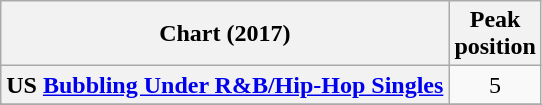<table class="wikitable sortable plainrowheaders" style="text-align:center">
<tr>
<th scope="col">Chart (2017)</th>
<th scope="col">Peak<br>position</th>
</tr>
<tr>
<th scope="row">US <a href='#'>Bubbling Under R&B/Hip-Hop Singles</a></th>
<td>5</td>
</tr>
<tr>
</tr>
<tr>
</tr>
</table>
